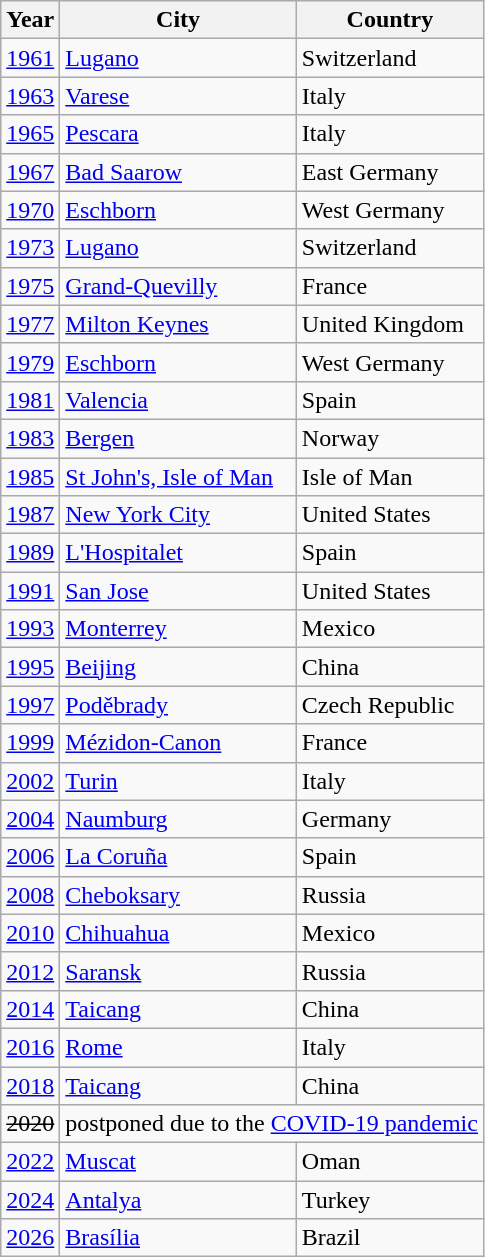<table class="wikitable">
<tr>
<th>Year</th>
<th>City</th>
<th>Country</th>
</tr>
<tr>
<td><a href='#'>1961</a></td>
<td><a href='#'>Lugano</a></td>
<td>Switzerland</td>
</tr>
<tr>
<td><a href='#'>1963</a></td>
<td><a href='#'>Varese</a></td>
<td>Italy</td>
</tr>
<tr>
<td><a href='#'>1965</a></td>
<td IAAF World Race Walking Cup><a href='#'>Pescara</a></td>
<td>Italy</td>
</tr>
<tr>
<td><a href='#'>1967</a></td>
<td><a href='#'>Bad Saarow</a></td>
<td>East Germany</td>
</tr>
<tr>
<td><a href='#'>1970</a></td>
<td><a href='#'>Eschborn</a></td>
<td>West Germany</td>
</tr>
<tr>
<td><a href='#'>1973</a></td>
<td><a href='#'>Lugano</a></td>
<td>Switzerland</td>
</tr>
<tr>
<td><a href='#'>1975</a></td>
<td><a href='#'>Grand-Quevilly</a></td>
<td>France</td>
</tr>
<tr>
<td><a href='#'>1977</a></td>
<td><a href='#'>Milton Keynes</a></td>
<td>United Kingdom</td>
</tr>
<tr>
<td><a href='#'>1979</a></td>
<td><a href='#'>Eschborn</a></td>
<td>West Germany</td>
</tr>
<tr>
<td><a href='#'>1981</a></td>
<td><a href='#'>Valencia</a></td>
<td>Spain</td>
</tr>
<tr>
<td><a href='#'>1983</a></td>
<td><a href='#'>Bergen</a></td>
<td>Norway</td>
</tr>
<tr>
<td><a href='#'>1985</a></td>
<td><a href='#'>St John's, Isle of Man</a></td>
<td>Isle of Man</td>
</tr>
<tr>
<td><a href='#'>1987</a></td>
<td><a href='#'>New York City</a></td>
<td>United States</td>
</tr>
<tr>
<td><a href='#'>1989</a></td>
<td><a href='#'>L'Hospitalet</a></td>
<td>Spain</td>
</tr>
<tr>
<td><a href='#'>1991</a></td>
<td><a href='#'>San Jose</a></td>
<td>United States</td>
</tr>
<tr>
<td><a href='#'>1993</a></td>
<td><a href='#'>Monterrey</a></td>
<td>Mexico</td>
</tr>
<tr>
<td><a href='#'>1995</a></td>
<td><a href='#'>Beijing</a></td>
<td>China</td>
</tr>
<tr>
<td><a href='#'>1997</a></td>
<td><a href='#'>Poděbrady</a></td>
<td>Czech Republic</td>
</tr>
<tr>
<td><a href='#'>1999</a></td>
<td><a href='#'>Mézidon-Canon</a></td>
<td>France</td>
</tr>
<tr>
<td><a href='#'>2002</a></td>
<td><a href='#'>Turin</a></td>
<td>Italy</td>
</tr>
<tr>
<td><a href='#'>2004</a></td>
<td><a href='#'>Naumburg</a></td>
<td>Germany</td>
</tr>
<tr>
<td><a href='#'>2006</a></td>
<td><a href='#'>La Coruña</a></td>
<td>Spain</td>
</tr>
<tr>
<td><a href='#'>2008</a></td>
<td><a href='#'>Cheboksary</a></td>
<td>Russia</td>
</tr>
<tr>
<td><a href='#'>2010</a></td>
<td><a href='#'>Chihuahua</a></td>
<td>Mexico</td>
</tr>
<tr>
<td><a href='#'>2012</a></td>
<td><a href='#'>Saransk</a></td>
<td>Russia</td>
</tr>
<tr>
<td><a href='#'>2014</a></td>
<td><a href='#'>Taicang</a></td>
<td>China</td>
</tr>
<tr>
<td><a href='#'>2016</a></td>
<td><a href='#'>Rome</a></td>
<td>Italy</td>
</tr>
<tr>
<td><a href='#'>2018</a></td>
<td><a href='#'>Taicang</a></td>
<td>China</td>
</tr>
<tr>
<td><del>2020</del></td>
<td colspan=2>postponed due to the <a href='#'>COVID-19 pandemic</a></td>
</tr>
<tr>
<td><a href='#'>2022</a></td>
<td><a href='#'>Muscat</a></td>
<td>Oman</td>
</tr>
<tr>
<td><a href='#'>2024</a></td>
<td><a href='#'>Antalya</a></td>
<td>Turkey</td>
</tr>
<tr>
<td><a href='#'>2026</a></td>
<td><a href='#'>Brasília</a></td>
<td>Brazil</td>
</tr>
</table>
